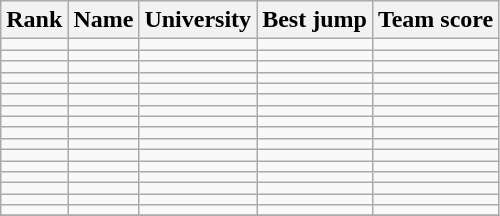<table class="wikitable sortable" style="text-align:center">
<tr>
<th>Rank</th>
<th>Name</th>
<th>University</th>
<th>Best jump</th>
<th>Team score</th>
</tr>
<tr>
<td></td>
<td align=left></td>
<td align="left"></td>
<td><strong></strong></td>
<td></td>
</tr>
<tr>
<td></td>
<td align=left></td>
<td align="left"></td>
<td><strong></strong></td>
<td></td>
</tr>
<tr>
<td></td>
<td align=left></td>
<td align="left"></td>
<td><strong></strong></td>
<td></td>
</tr>
<tr>
<td></td>
<td align=left></td>
<td align="left"></td>
<td><strong></strong></td>
<td></td>
</tr>
<tr>
<td></td>
<td align=left></td>
<td align="left"></td>
<td><strong></strong></td>
<td></td>
</tr>
<tr>
<td></td>
<td align=left></td>
<td align="left"></td>
<td><strong></strong></td>
<td></td>
</tr>
<tr>
<td></td>
<td align=left></td>
<td align="left"></td>
<td><strong></strong></td>
<td></td>
</tr>
<tr>
<td></td>
<td align=left></td>
<td align="left"></td>
<td><strong></strong></td>
<td></td>
</tr>
<tr>
<td></td>
<td align=left></td>
<td align="left"></td>
<td><strong></strong></td>
<td></td>
</tr>
<tr>
<td></td>
<td align=left></td>
<td align="left"></td>
<td><strong></strong></td>
<td></td>
</tr>
<tr>
<td></td>
<td align=left></td>
<td align="left"></td>
<td><strong></strong></td>
<td></td>
</tr>
<tr>
<td></td>
<td align=left></td>
<td align="left"></td>
<td><strong></strong></td>
<td></td>
</tr>
<tr>
<td></td>
<td align=left></td>
<td align="left"></td>
<td><strong></strong></td>
<td></td>
</tr>
<tr>
<td></td>
<td align=left></td>
<td align="left"></td>
<td><strong></strong></td>
<td></td>
</tr>
<tr>
<td></td>
<td align=left></td>
<td align="left"></td>
<td><strong></strong></td>
<td></td>
</tr>
<tr>
<td></td>
<td align=left></td>
<td align="left"></td>
<td><strong></strong></td>
<td></td>
</tr>
<tr>
</tr>
</table>
